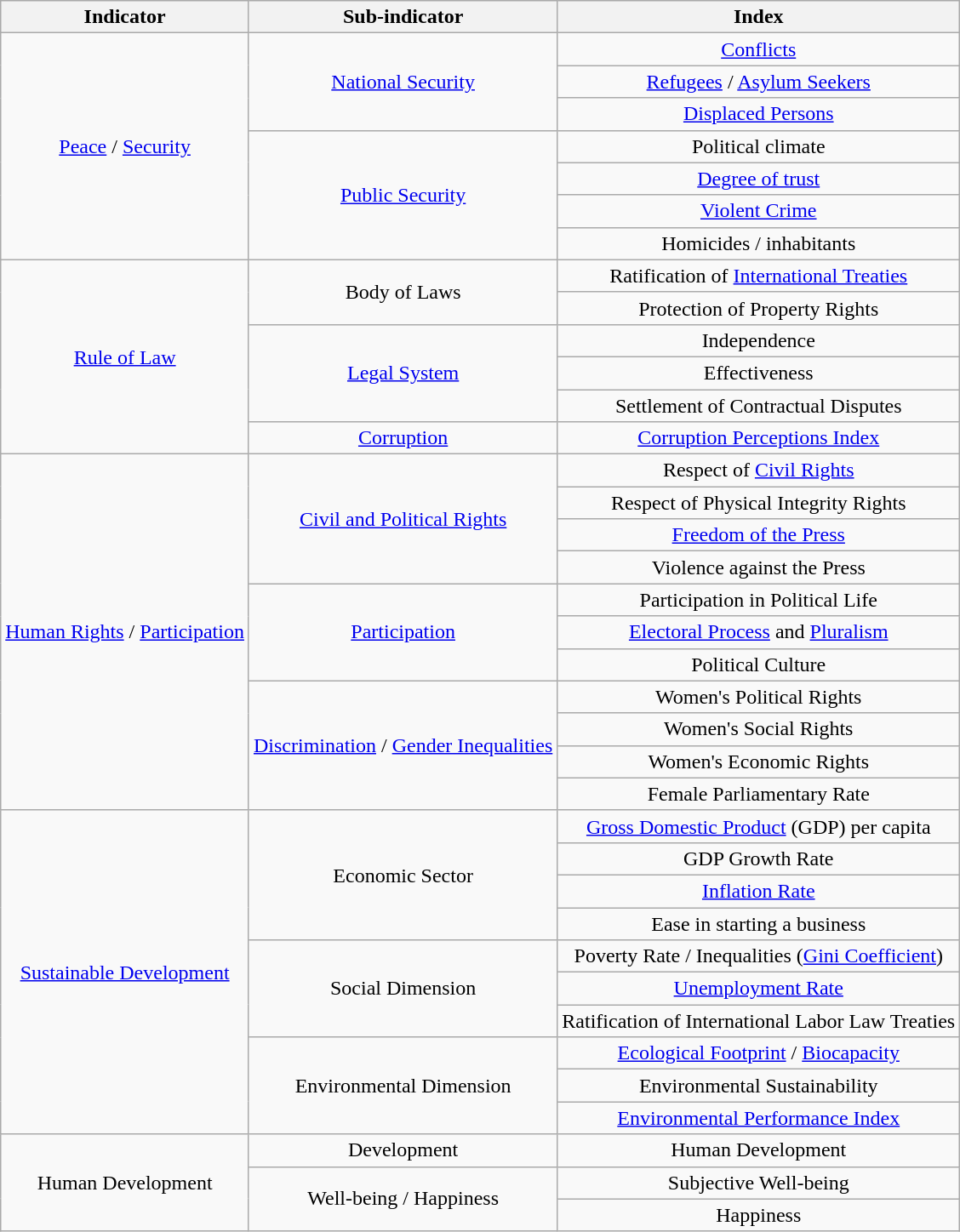<table class= "wikitable center" style="text-align:center;">
<tr>
<th scope=col>Indicator</th>
<th scope=col>Sub-indicator</th>
<th scope=col>Index</th>
</tr>
<tr>
<td rowspan= 7><a href='#'>Peace</a> / <a href='#'>Security</a></td>
<td rowspan=3><a href='#'>National Security</a></td>
<td><a href='#'>Conflicts</a></td>
</tr>
<tr>
<td><a href='#'>Refugees</a> / <a href='#'>Asylum Seekers</a></td>
</tr>
<tr>
<td><a href='#'>Displaced Persons</a></td>
</tr>
<tr>
<td rowspan= 4><a href='#'>Public Security</a></td>
<td>Political climate</td>
</tr>
<tr>
<td><a href='#'>Degree of trust</a></td>
</tr>
<tr>
<td><a href='#'>Violent Crime</a></td>
</tr>
<tr>
<td>Homicides /  inhabitants</td>
</tr>
<tr>
<td rowspan = 6><a href='#'>Rule of Law</a></td>
<td rowspan= 2>Body of Laws</td>
<td>Ratification of <a href='#'>International Treaties</a></td>
</tr>
<tr>
<td>Protection of Property Rights</td>
</tr>
<tr>
<td rowspan=3><a href='#'>Legal System</a></td>
<td>Independence</td>
</tr>
<tr>
<td>Effectiveness</td>
</tr>
<tr>
<td>Settlement of Contractual Disputes</td>
</tr>
<tr>
<td rowspan=1><a href='#'>Corruption</a></td>
<td><a href='#'>Corruption Perceptions Index</a></td>
</tr>
<tr>
<td rowspan= 11><a href='#'>Human Rights</a> / <a href='#'>Participation</a></td>
<td rowspan= 4><a href='#'>Civil and Political Rights</a></td>
<td>Respect of <a href='#'>Civil Rights</a></td>
</tr>
<tr>
<td>Respect of Physical Integrity Rights</td>
</tr>
<tr>
<td><a href='#'>Freedom of the Press</a></td>
</tr>
<tr>
<td>Violence against the Press</td>
</tr>
<tr>
<td rowspan= 3><a href='#'>Participation</a></td>
<td>Participation in Political Life</td>
</tr>
<tr>
<td><a href='#'>Electoral Process</a> and <a href='#'>Pluralism</a></td>
</tr>
<tr>
<td>Political Culture</td>
</tr>
<tr>
<td rowspan=4><a href='#'>Discrimination</a> / <a href='#'>Gender Inequalities</a></td>
<td>Women's Political Rights</td>
</tr>
<tr>
<td>Women's Social Rights</td>
</tr>
<tr>
<td>Women's Economic Rights</td>
</tr>
<tr>
<td>Female Parliamentary Rate</td>
</tr>
<tr>
<td rowspan= 10><a href='#'>Sustainable Development</a></td>
<td rowspan= 4>Economic Sector</td>
<td><a href='#'>Gross Domestic Product</a> (GDP) per capita</td>
</tr>
<tr>
<td>GDP Growth Rate</td>
</tr>
<tr>
<td><a href='#'>Inflation Rate</a></td>
</tr>
<tr>
<td>Ease in starting a business</td>
</tr>
<tr>
<td rowspan= 3>Social Dimension</td>
<td Poverty threshold>Poverty Rate / Inequalities (<a href='#'>Gini Coefficient</a>)</td>
</tr>
<tr>
<td><a href='#'>Unemployment Rate</a></td>
</tr>
<tr>
<td>Ratification of International Labor Law Treaties</td>
</tr>
<tr>
<td rowspan= 3>Environmental Dimension</td>
<td><a href='#'>Ecological Footprint</a> / <a href='#'>Biocapacity</a></td>
</tr>
<tr>
<td>Environmental Sustainability</td>
</tr>
<tr>
<td><a href='#'>Environmental Performance Index</a></td>
</tr>
<tr>
<td rowspan=3>Human Development</td>
<td rowspan= 1>Development</td>
<td>Human Development</td>
</tr>
<tr>
<td rowspan= 2>Well-being / Happiness</td>
<td>Subjective Well-being</td>
</tr>
<tr>
<td>Happiness</td>
</tr>
</table>
